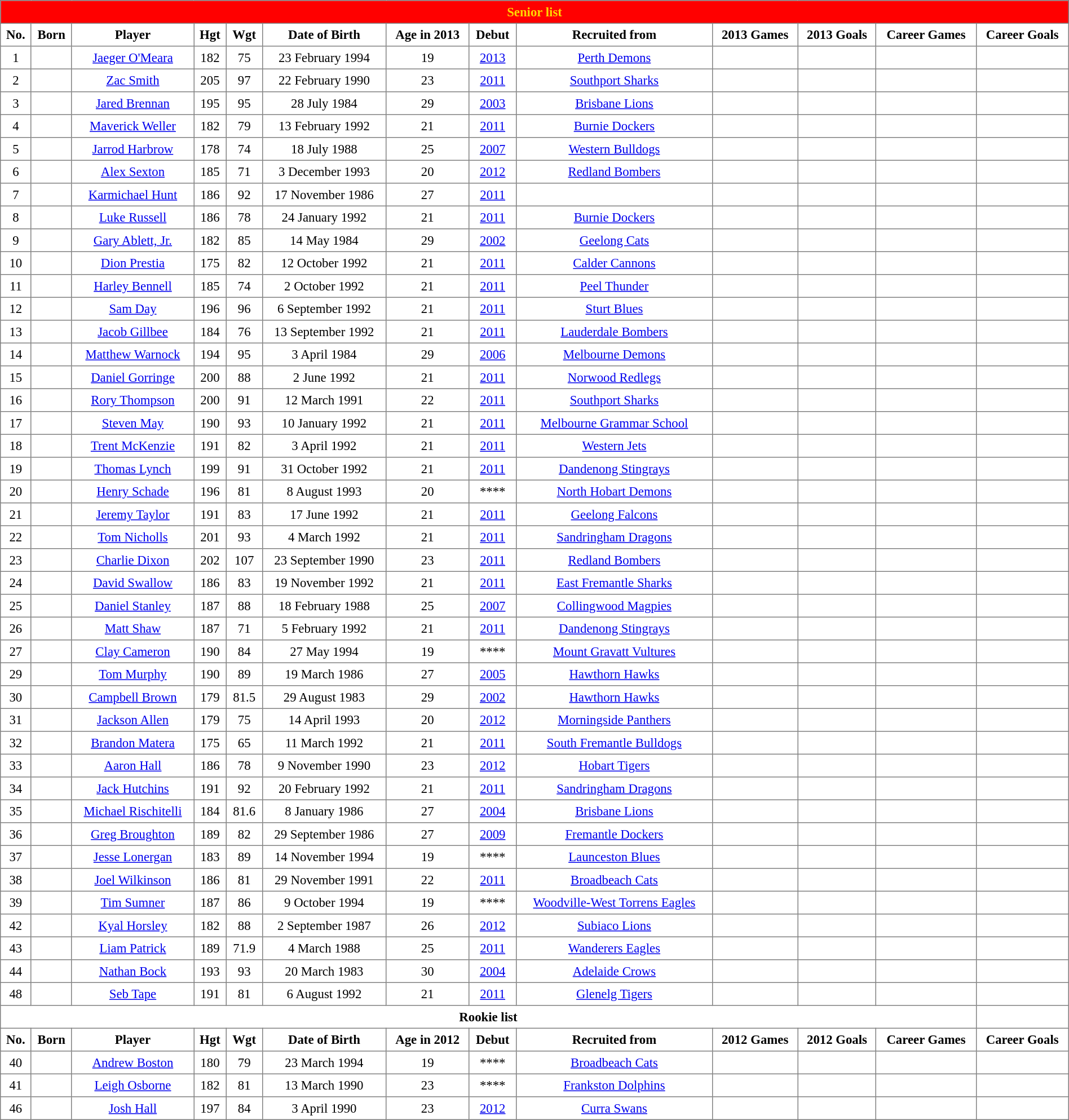<table border="1" cellpadding="4" cellspacing="0" class="collapsible collapsed" style="text-align:center; font-size:95%; border-collapse:collapse; width:100%;">
<tr>
<th style="background:red; color:gold" colspan="13">Senior list</th>
</tr>
<tr>
<th>No.</th>
<th>Born</th>
<th>Player</th>
<th>Hgt</th>
<th>Wgt</th>
<th>Date of Birth</th>
<th>Age in 2013</th>
<th>Debut</th>
<th>Recruited from</th>
<th>2013 Games</th>
<th>2013 Goals</th>
<th>Career Games</th>
<th>Career Goals</th>
</tr>
<tr>
<td>1</td>
<td></td>
<td><a href='#'>Jaeger O'Meara</a></td>
<td>182</td>
<td>75</td>
<td>23 February 1994</td>
<td>19</td>
<td><a href='#'>2013</a></td>
<td><a href='#'>Perth Demons</a></td>
<td></td>
<td></td>
<td></td>
<td></td>
</tr>
<tr>
<td>2</td>
<td></td>
<td><a href='#'>Zac Smith</a></td>
<td>205</td>
<td>97</td>
<td>22 February 1990</td>
<td>23</td>
<td><a href='#'>2011</a></td>
<td><a href='#'>Southport Sharks</a></td>
<td></td>
<td></td>
<td></td>
<td></td>
</tr>
<tr>
<td>3</td>
<td></td>
<td><a href='#'>Jared Brennan</a></td>
<td>195</td>
<td>95</td>
<td>28 July 1984</td>
<td>29</td>
<td><a href='#'>2003</a></td>
<td><a href='#'>Brisbane Lions</a></td>
<td></td>
<td></td>
<td></td>
<td></td>
</tr>
<tr>
<td>4</td>
<td></td>
<td><a href='#'>Maverick Weller</a></td>
<td>182</td>
<td>79</td>
<td>13 February 1992</td>
<td>21</td>
<td><a href='#'>2011</a></td>
<td><a href='#'>Burnie Dockers</a></td>
<td></td>
<td></td>
<td></td>
<td></td>
</tr>
<tr>
<td>5</td>
<td></td>
<td><a href='#'>Jarrod Harbrow</a></td>
<td>178</td>
<td>74</td>
<td>18 July 1988</td>
<td>25</td>
<td><a href='#'>2007</a></td>
<td><a href='#'>Western Bulldogs</a></td>
<td></td>
<td></td>
<td></td>
<td></td>
</tr>
<tr>
<td>6</td>
<td></td>
<td><a href='#'>Alex Sexton</a></td>
<td>185</td>
<td>71</td>
<td>3 December 1993</td>
<td>20</td>
<td><a href='#'>2012</a></td>
<td><a href='#'>Redland Bombers</a></td>
<td></td>
<td></td>
<td></td>
<td></td>
</tr>
<tr>
<td>7</td>
<td></td>
<td><a href='#'>Karmichael Hunt</a></td>
<td>186</td>
<td>92</td>
<td>17 November 1986</td>
<td>27</td>
<td><a href='#'>2011</a></td>
<td></td>
<td></td>
<td></td>
<td></td>
<td></td>
</tr>
<tr>
<td>8</td>
<td></td>
<td><a href='#'>Luke Russell</a></td>
<td>186</td>
<td>78</td>
<td>24 January 1992</td>
<td>21</td>
<td><a href='#'>2011</a></td>
<td><a href='#'>Burnie Dockers</a></td>
<td></td>
<td></td>
<td></td>
<td></td>
</tr>
<tr>
<td>9</td>
<td></td>
<td><a href='#'>Gary Ablett, Jr.</a></td>
<td>182</td>
<td>85</td>
<td>14 May 1984</td>
<td>29</td>
<td><a href='#'>2002</a></td>
<td><a href='#'>Geelong Cats</a></td>
<td></td>
<td></td>
<td></td>
<td></td>
</tr>
<tr>
<td>10</td>
<td></td>
<td><a href='#'>Dion Prestia</a></td>
<td>175</td>
<td>82</td>
<td>12 October 1992</td>
<td>21</td>
<td><a href='#'>2011</a></td>
<td><a href='#'>Calder Cannons</a></td>
<td></td>
<td></td>
<td></td>
<td></td>
</tr>
<tr>
<td>11</td>
<td></td>
<td><a href='#'>Harley Bennell</a></td>
<td>185</td>
<td>74</td>
<td>2 October 1992</td>
<td>21</td>
<td><a href='#'>2011</a></td>
<td><a href='#'>Peel Thunder</a></td>
<td></td>
<td></td>
<td></td>
<td></td>
</tr>
<tr>
<td>12</td>
<td></td>
<td><a href='#'>Sam Day</a></td>
<td>196</td>
<td>96</td>
<td>6 September 1992</td>
<td>21</td>
<td><a href='#'>2011</a></td>
<td><a href='#'>Sturt Blues</a></td>
<td></td>
<td></td>
<td></td>
<td></td>
</tr>
<tr>
<td>13</td>
<td></td>
<td><a href='#'>Jacob Gillbee</a></td>
<td>184</td>
<td>76</td>
<td>13 September 1992</td>
<td>21</td>
<td><a href='#'>2011</a></td>
<td><a href='#'>Lauderdale Bombers</a></td>
<td></td>
<td></td>
<td></td>
<td></td>
</tr>
<tr>
<td>14</td>
<td></td>
<td><a href='#'>Matthew Warnock</a></td>
<td>194</td>
<td>95</td>
<td>3 April 1984</td>
<td>29</td>
<td><a href='#'>2006</a></td>
<td><a href='#'>Melbourne Demons</a></td>
<td></td>
<td></td>
<td></td>
<td></td>
</tr>
<tr>
<td>15</td>
<td></td>
<td><a href='#'>Daniel Gorringe</a></td>
<td>200</td>
<td>88</td>
<td>2 June 1992</td>
<td>21</td>
<td><a href='#'>2011</a></td>
<td><a href='#'>Norwood Redlegs</a></td>
<td></td>
<td></td>
<td></td>
<td></td>
</tr>
<tr>
<td>16</td>
<td></td>
<td><a href='#'>Rory Thompson</a></td>
<td>200</td>
<td>91</td>
<td>12 March 1991</td>
<td>22</td>
<td><a href='#'>2011</a></td>
<td><a href='#'>Southport Sharks</a></td>
<td></td>
<td></td>
<td></td>
<td></td>
</tr>
<tr>
<td>17</td>
<td></td>
<td><a href='#'>Steven May</a></td>
<td>190</td>
<td>93</td>
<td>10 January 1992</td>
<td>21</td>
<td><a href='#'>2011</a></td>
<td><a href='#'>Melbourne Grammar School</a></td>
<td></td>
<td></td>
<td></td>
<td></td>
</tr>
<tr>
<td>18</td>
<td></td>
<td><a href='#'>Trent McKenzie</a></td>
<td>191</td>
<td>82</td>
<td>3 April 1992</td>
<td>21</td>
<td><a href='#'>2011</a></td>
<td><a href='#'>Western Jets</a></td>
<td></td>
<td></td>
<td></td>
<td></td>
</tr>
<tr>
<td>19</td>
<td></td>
<td><a href='#'>Thomas Lynch</a></td>
<td>199</td>
<td>91</td>
<td>31 October 1992</td>
<td>21</td>
<td><a href='#'>2011</a></td>
<td><a href='#'>Dandenong Stingrays</a></td>
<td></td>
<td></td>
<td></td>
<td></td>
</tr>
<tr>
<td>20</td>
<td></td>
<td><a href='#'>Henry Schade</a></td>
<td>196</td>
<td>81</td>
<td>8 August 1993</td>
<td>20</td>
<td>****</td>
<td><a href='#'>North Hobart Demons</a></td>
<td></td>
<td></td>
<td></td>
<td></td>
</tr>
<tr>
<td>21</td>
<td></td>
<td><a href='#'>Jeremy Taylor</a></td>
<td>191</td>
<td>83</td>
<td>17 June 1992</td>
<td>21</td>
<td><a href='#'>2011</a></td>
<td><a href='#'>Geelong Falcons</a></td>
<td></td>
<td></td>
<td></td>
<td></td>
</tr>
<tr>
<td>22</td>
<td></td>
<td><a href='#'>Tom Nicholls</a></td>
<td>201</td>
<td>93</td>
<td>4 March 1992</td>
<td>21</td>
<td><a href='#'>2011</a></td>
<td><a href='#'>Sandringham Dragons</a></td>
<td></td>
<td></td>
<td></td>
<td></td>
</tr>
<tr>
<td>23</td>
<td></td>
<td><a href='#'>Charlie Dixon</a></td>
<td>202</td>
<td>107</td>
<td>23 September 1990</td>
<td>23</td>
<td><a href='#'>2011</a></td>
<td><a href='#'>Redland Bombers</a></td>
<td></td>
<td></td>
<td></td>
<td></td>
</tr>
<tr>
<td>24</td>
<td></td>
<td><a href='#'>David Swallow</a></td>
<td>186</td>
<td>83</td>
<td>19 November 1992</td>
<td>21</td>
<td><a href='#'>2011</a></td>
<td><a href='#'>East Fremantle Sharks</a></td>
<td></td>
<td></td>
<td></td>
<td></td>
</tr>
<tr>
<td>25</td>
<td></td>
<td><a href='#'>Daniel Stanley</a></td>
<td>187</td>
<td>88</td>
<td>18 February 1988</td>
<td>25</td>
<td><a href='#'>2007</a></td>
<td><a href='#'>Collingwood Magpies</a></td>
<td></td>
<td></td>
<td></td>
<td></td>
</tr>
<tr>
<td>26</td>
<td></td>
<td><a href='#'>Matt Shaw</a></td>
<td>187</td>
<td>71</td>
<td>5 February 1992</td>
<td>21</td>
<td><a href='#'>2011</a></td>
<td><a href='#'>Dandenong Stingrays</a></td>
<td></td>
<td></td>
<td></td>
<td></td>
</tr>
<tr>
<td>27</td>
<td></td>
<td><a href='#'>Clay Cameron</a></td>
<td>190</td>
<td>84</td>
<td>27 May 1994</td>
<td>19</td>
<td>****</td>
<td><a href='#'>Mount Gravatt Vultures</a></td>
<td></td>
<td></td>
<td></td>
<td></td>
</tr>
<tr>
<td>29</td>
<td></td>
<td><a href='#'>Tom Murphy</a></td>
<td>190</td>
<td>89</td>
<td>19 March 1986</td>
<td>27</td>
<td><a href='#'>2005</a></td>
<td><a href='#'>Hawthorn Hawks</a></td>
<td></td>
<td></td>
<td></td>
<td></td>
</tr>
<tr>
<td>30</td>
<td></td>
<td><a href='#'>Campbell Brown</a></td>
<td>179</td>
<td>81.5</td>
<td>29 August 1983</td>
<td>29</td>
<td><a href='#'>2002</a></td>
<td><a href='#'>Hawthorn Hawks</a></td>
<td></td>
<td></td>
<td></td>
<td></td>
</tr>
<tr>
<td>31</td>
<td></td>
<td><a href='#'>Jackson Allen</a></td>
<td>179</td>
<td>75</td>
<td>14 April 1993</td>
<td>20</td>
<td><a href='#'>2012</a></td>
<td><a href='#'>Morningside Panthers</a></td>
<td></td>
<td></td>
<td></td>
<td></td>
</tr>
<tr>
<td>32</td>
<td></td>
<td><a href='#'>Brandon Matera</a></td>
<td>175</td>
<td>65</td>
<td>11 March 1992</td>
<td>21</td>
<td><a href='#'>2011</a></td>
<td><a href='#'>South Fremantle Bulldogs</a></td>
<td></td>
<td></td>
<td></td>
<td></td>
</tr>
<tr>
<td>33</td>
<td></td>
<td><a href='#'>Aaron Hall</a></td>
<td>186</td>
<td>78</td>
<td>9 November 1990</td>
<td>23</td>
<td><a href='#'>2012</a></td>
<td><a href='#'>Hobart Tigers</a></td>
<td></td>
<td></td>
<td></td>
<td></td>
</tr>
<tr>
<td>34</td>
<td></td>
<td><a href='#'>Jack Hutchins</a></td>
<td>191</td>
<td>92</td>
<td>20 February 1992</td>
<td>21</td>
<td><a href='#'>2011</a></td>
<td><a href='#'>Sandringham Dragons</a></td>
<td></td>
<td></td>
<td></td>
<td></td>
</tr>
<tr>
<td>35</td>
<td></td>
<td><a href='#'>Michael Rischitelli</a></td>
<td>184</td>
<td>81.6</td>
<td>8 January 1986</td>
<td>27</td>
<td><a href='#'>2004</a></td>
<td><a href='#'>Brisbane Lions</a></td>
<td></td>
<td></td>
<td></td>
<td></td>
</tr>
<tr>
<td>36</td>
<td></td>
<td><a href='#'>Greg Broughton</a></td>
<td>189</td>
<td>82</td>
<td>29 September 1986</td>
<td>27</td>
<td><a href='#'>2009</a></td>
<td><a href='#'>Fremantle Dockers</a></td>
<td></td>
<td></td>
<td></td>
<td></td>
</tr>
<tr>
<td>37</td>
<td></td>
<td><a href='#'>Jesse Lonergan</a></td>
<td>183</td>
<td>89</td>
<td>14 November 1994</td>
<td>19</td>
<td>****</td>
<td><a href='#'>Launceston Blues</a></td>
<td></td>
<td></td>
<td></td>
<td></td>
</tr>
<tr>
<td>38</td>
<td></td>
<td><a href='#'>Joel Wilkinson</a></td>
<td>186</td>
<td>81</td>
<td>29 November 1991</td>
<td>22</td>
<td><a href='#'>2011</a></td>
<td><a href='#'>Broadbeach Cats</a></td>
<td></td>
<td></td>
<td></td>
<td></td>
</tr>
<tr>
<td>39</td>
<td></td>
<td><a href='#'>Tim Sumner</a></td>
<td>187</td>
<td>86</td>
<td>9 October 1994</td>
<td>19</td>
<td>****</td>
<td><a href='#'>Woodville-West Torrens Eagles</a></td>
<td></td>
<td></td>
<td></td>
<td></td>
</tr>
<tr>
<td>42</td>
<td></td>
<td><a href='#'>Kyal Horsley</a></td>
<td>182</td>
<td>88</td>
<td>2 September 1987</td>
<td>26</td>
<td><a href='#'>2012</a></td>
<td><a href='#'>Subiaco Lions</a></td>
<td></td>
<td></td>
<td></td>
<td></td>
</tr>
<tr>
<td>43</td>
<td></td>
<td><a href='#'>Liam Patrick</a></td>
<td>189</td>
<td>71.9</td>
<td>4 March 1988</td>
<td>25</td>
<td><a href='#'>2011</a></td>
<td><a href='#'>Wanderers Eagles</a></td>
<td></td>
<td></td>
<td></td>
<td></td>
</tr>
<tr>
<td>44</td>
<td></td>
<td><a href='#'>Nathan Bock</a></td>
<td>193</td>
<td>93</td>
<td>20 March 1983</td>
<td>30</td>
<td><a href='#'>2004</a></td>
<td><a href='#'>Adelaide Crows</a></td>
<td></td>
<td></td>
<td></td>
<td></td>
</tr>
<tr>
<td>48</td>
<td></td>
<td><a href='#'>Seb Tape</a></td>
<td>191</td>
<td>81</td>
<td>6 August 1992</td>
<td>21</td>
<td><a href='#'>2011</a></td>
<td><a href='#'>Glenelg Tigers</a></td>
<td></td>
<td></td>
<td></td>
<td></td>
</tr>
<tr>
<th colspan="12">Rookie list</th>
</tr>
<tr>
<th>No.</th>
<th>Born</th>
<th>Player</th>
<th>Hgt</th>
<th>Wgt</th>
<th>Date of Birth</th>
<th>Age in 2012</th>
<th>Debut</th>
<th>Recruited from</th>
<th>2012 Games</th>
<th>2012 Goals</th>
<th>Career Games</th>
<th>Career Goals</th>
</tr>
<tr>
<td>40</td>
<td></td>
<td><a href='#'>Andrew Boston</a></td>
<td>180</td>
<td>79</td>
<td>23 March 1994</td>
<td>19</td>
<td>****</td>
<td><a href='#'>Broadbeach Cats</a></td>
<td></td>
<td></td>
<td></td>
<td></td>
</tr>
<tr>
<td>41</td>
<td></td>
<td><a href='#'>Leigh Osborne</a></td>
<td>182</td>
<td>81</td>
<td>13 March 1990</td>
<td>23</td>
<td>****</td>
<td><a href='#'>Frankston Dolphins</a></td>
<td></td>
<td></td>
<td></td>
<td></td>
</tr>
<tr>
<td>46</td>
<td></td>
<td><a href='#'>Josh Hall</a></td>
<td>197</td>
<td>84</td>
<td>3 April 1990</td>
<td>23</td>
<td><a href='#'>2012</a></td>
<td><a href='#'>Curra Swans</a></td>
<td></td>
<td></td>
<td></td>
<td></td>
</tr>
</table>
